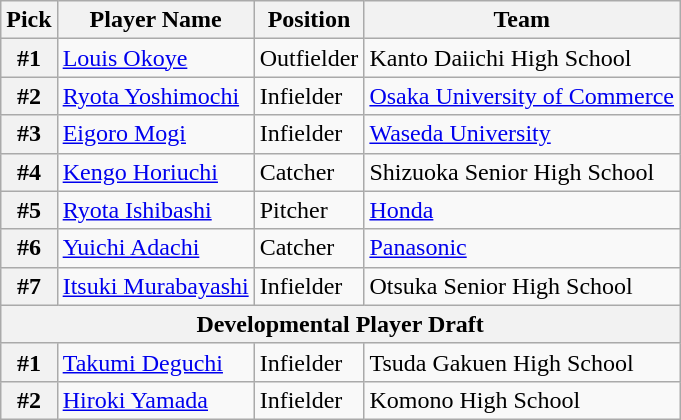<table class="wikitable">
<tr>
<th>Pick</th>
<th>Player Name</th>
<th>Position</th>
<th>Team</th>
</tr>
<tr>
<th>#1</th>
<td><a href='#'>Louis Okoye</a></td>
<td>Outfielder</td>
<td>Kanto Daiichi High School</td>
</tr>
<tr>
<th>#2</th>
<td><a href='#'>Ryota Yoshimochi</a></td>
<td>Infielder</td>
<td><a href='#'>Osaka University of Commerce</a></td>
</tr>
<tr>
<th>#3</th>
<td><a href='#'>Eigoro Mogi</a></td>
<td>Infielder</td>
<td><a href='#'>Waseda University</a></td>
</tr>
<tr>
<th>#4</th>
<td><a href='#'>Kengo Horiuchi</a></td>
<td>Catcher</td>
<td>Shizuoka Senior High School</td>
</tr>
<tr>
<th>#5</th>
<td><a href='#'>Ryota Ishibashi</a></td>
<td>Pitcher</td>
<td><a href='#'>Honda</a></td>
</tr>
<tr>
<th>#6</th>
<td><a href='#'>Yuichi Adachi</a></td>
<td>Catcher</td>
<td><a href='#'>Panasonic</a></td>
</tr>
<tr>
<th>#7</th>
<td><a href='#'>Itsuki Murabayashi</a></td>
<td>Infielder</td>
<td>Otsuka Senior High School</td>
</tr>
<tr>
<th colspan="5">Developmental Player Draft</th>
</tr>
<tr>
<th>#1</th>
<td><a href='#'>Takumi Deguchi</a></td>
<td>Infielder</td>
<td>Tsuda Gakuen High School</td>
</tr>
<tr>
<th>#2</th>
<td><a href='#'>Hiroki Yamada</a></td>
<td>Infielder</td>
<td>Komono High School</td>
</tr>
</table>
